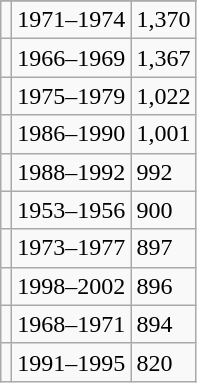<table class="wikitable sortable">
<tr>
</tr>
<tr>
<td></td>
<td>1971–1974</td>
<td>1,370</td>
</tr>
<tr>
<td></td>
<td>1966–1969</td>
<td>1,367</td>
</tr>
<tr>
<td></td>
<td>1975–1979</td>
<td>1,022</td>
</tr>
<tr>
<td></td>
<td>1986–1990</td>
<td>1,001</td>
</tr>
<tr>
<td></td>
<td>1988–1992</td>
<td>992</td>
</tr>
<tr>
<td></td>
<td>1953–1956</td>
<td>900</td>
</tr>
<tr>
<td></td>
<td>1973–1977</td>
<td>897</td>
</tr>
<tr>
<td></td>
<td>1998–2002</td>
<td>896</td>
</tr>
<tr>
<td></td>
<td>1968–1971</td>
<td>894</td>
</tr>
<tr>
<td></td>
<td>1991–1995</td>
<td>820</td>
</tr>
</table>
